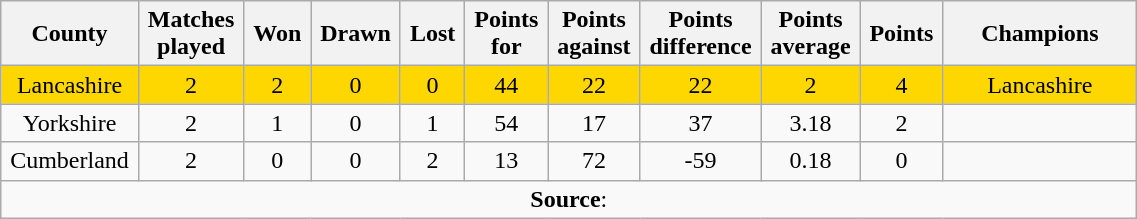<table class="wikitable plainrowheaders" style="text-align: center; width: 60%">
<tr>
<th scope="col" style="width: 5%;">County</th>
<th scope="col" style="width: 5%;">Matches played</th>
<th scope="col" style="width: 5%;">Won</th>
<th scope="col" style="width: 5%;">Drawn</th>
<th scope="col" style="width: 5%;">Lost</th>
<th scope="col" style="width: 5%;">Points for</th>
<th scope="col" style="width: 5%;">Points against</th>
<th scope="col" style="width: 5%;">Points difference</th>
<th scope="col" style="width: 5%;">Points average</th>
<th scope="col" style="width: 5%;">Points</th>
<th scope="col" style="width: 15%;">Champions</th>
</tr>
<tr style="background: gold;">
<td>Lancashire</td>
<td>2</td>
<td>2</td>
<td>0</td>
<td>0</td>
<td>44</td>
<td>22</td>
<td>22</td>
<td>2</td>
<td>4</td>
<td>Lancashire</td>
</tr>
<tr>
<td>Yorkshire</td>
<td>2</td>
<td>1</td>
<td>0</td>
<td>1</td>
<td>54</td>
<td>17</td>
<td>37</td>
<td>3.18</td>
<td>2</td>
<td></td>
</tr>
<tr>
<td>Cumberland</td>
<td>2</td>
<td>0</td>
<td>0</td>
<td>2</td>
<td>13</td>
<td>72</td>
<td>-59</td>
<td>0.18</td>
<td>0</td>
<td></td>
</tr>
<tr>
<td colspan="11"><strong>Source</strong>:</td>
</tr>
</table>
